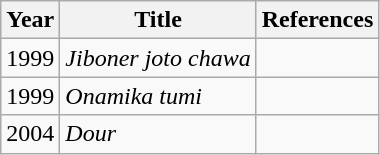<table class="wikitable">
<tr>
<th>Year</th>
<th>Title</th>
<th>References</th>
</tr>
<tr>
<td>1999</td>
<td><em>Jiboner joto chawa</em></td>
<td></td>
</tr>
<tr>
<td>1999</td>
<td><em>Onamika tumi</em></td>
<td></td>
</tr>
<tr>
<td>2004</td>
<td><em>Dour</em></td>
<td></td>
</tr>
</table>
